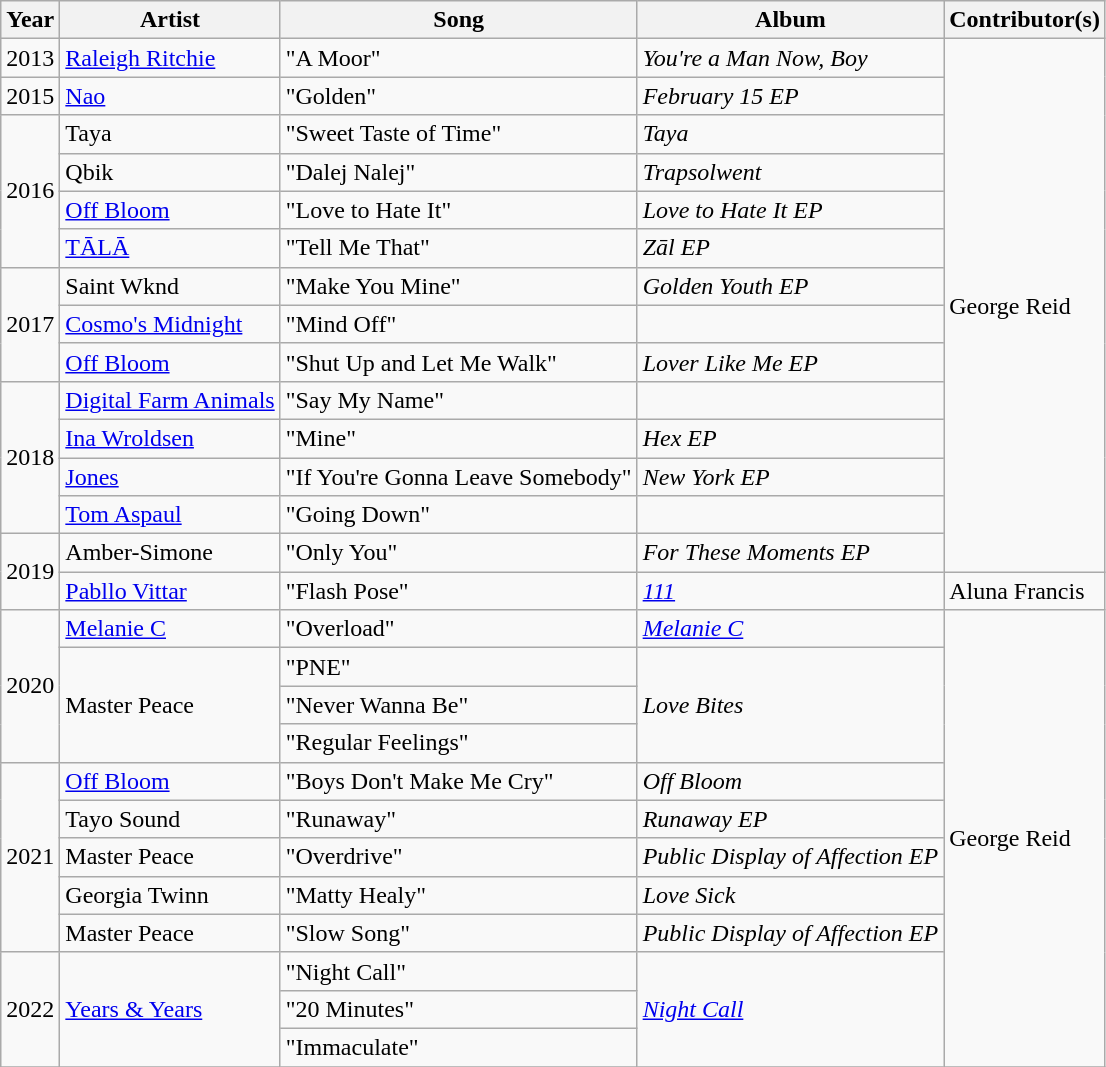<table class="wikitable">
<tr>
<th>Year</th>
<th>Artist</th>
<th>Song</th>
<th>Album</th>
<th>Contributor(s)</th>
</tr>
<tr>
<td>2013</td>
<td><a href='#'>Raleigh Ritchie</a></td>
<td>"A Moor"</td>
<td><em>You're a Man Now, Boy</em></td>
<td rowspan="14">George Reid</td>
</tr>
<tr>
<td>2015</td>
<td><a href='#'>Nao</a></td>
<td>"Golden"</td>
<td><em>February 15 EP</em></td>
</tr>
<tr>
<td rowspan="4">2016</td>
<td>Taya</td>
<td>"Sweet Taste of Time"</td>
<td><em>Taya</em></td>
</tr>
<tr>
<td>Qbik</td>
<td>"Dalej Nalej"</td>
<td><em>Trapsolwent</em></td>
</tr>
<tr>
<td><a href='#'>Off Bloom</a></td>
<td>"Love to Hate It"</td>
<td><em>Love to Hate It EP</em></td>
</tr>
<tr>
<td><a href='#'>TĀLĀ</a></td>
<td>"Tell Me That"</td>
<td><em>Zāl EP</em></td>
</tr>
<tr>
<td rowspan="3">2017</td>
<td>Saint Wknd</td>
<td>"Make You Mine" </td>
<td><em>Golden Youth EP</em></td>
</tr>
<tr>
<td><a href='#'>Cosmo's Midnight</a></td>
<td>"Mind Off" </td>
<td></td>
</tr>
<tr>
<td><a href='#'>Off Bloom</a></td>
<td>"Shut Up and Let Me Walk"</td>
<td><em>Lover Like Me EP</em></td>
</tr>
<tr>
<td rowspan="4">2018</td>
<td><a href='#'>Digital Farm Animals</a></td>
<td>"Say My Name" </td>
<td></td>
</tr>
<tr>
<td><a href='#'>Ina Wroldsen</a></td>
<td>"Mine"</td>
<td><em>Hex EP</em></td>
</tr>
<tr>
<td><a href='#'>Jones</a></td>
<td>"If You're Gonna Leave Somebody"</td>
<td><em>New York EP</em></td>
</tr>
<tr>
<td><a href='#'>Tom Aspaul</a></td>
<td>"Going Down"</td>
<td></td>
</tr>
<tr>
<td rowspan="2">2019</td>
<td>Amber-Simone</td>
<td>"Only You"</td>
<td><em>For These Moments EP</em></td>
</tr>
<tr>
<td><a href='#'>Pabllo Vittar</a></td>
<td>"Flash Pose" </td>
<td><em><a href='#'>111</a></em></td>
<td>Aluna Francis</td>
</tr>
<tr>
<td rowspan="4">2020</td>
<td><a href='#'>Melanie C</a></td>
<td>"Overload"</td>
<td><em><a href='#'>Melanie C</a></em></td>
<td rowspan="12">George Reid</td>
</tr>
<tr>
<td rowspan="3">Master Peace</td>
<td>"PNE"</td>
<td rowspan="3"><em>Love Bites</em></td>
</tr>
<tr>
<td>"Never Wanna Be"</td>
</tr>
<tr>
<td>"Regular Feelings"</td>
</tr>
<tr>
<td rowspan="5">2021</td>
<td><a href='#'>Off Bloom</a></td>
<td>"Boys Don't Make Me Cry"</td>
<td><em>Off Bloom</em></td>
</tr>
<tr>
<td>Tayo Sound</td>
<td>"Runaway"</td>
<td><em>Runaway EP</em></td>
</tr>
<tr>
<td>Master Peace</td>
<td>"Overdrive"</td>
<td><em>Public Display of Affection EP</em></td>
</tr>
<tr>
<td>Georgia Twinn</td>
<td>"Matty Healy"</td>
<td><em>Love Sick</em></td>
</tr>
<tr>
<td>Master Peace</td>
<td>"Slow Song" </td>
<td><em>Public Display of Affection EP</em></td>
</tr>
<tr>
<td rowspan="3">2022</td>
<td rowspan="3"><a href='#'>Years & Years</a></td>
<td>"Night Call"</td>
<td rowspan="3"><em><a href='#'>Night Call</a></em></td>
</tr>
<tr>
<td>"20 Minutes"</td>
</tr>
<tr>
<td>"Immaculate"</td>
</tr>
<tr>
</tr>
</table>
